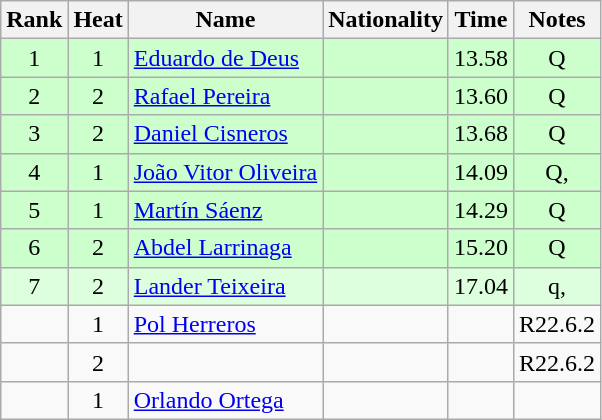<table class="wikitable sortable" style="text-align:center">
<tr>
<th>Rank</th>
<th>Heat</th>
<th>Name</th>
<th>Nationality</th>
<th>Time</th>
<th>Notes</th>
</tr>
<tr bgcolor=ccffcc>
<td>1</td>
<td>1</td>
<td align=left><a href='#'>Eduardo de Deus</a></td>
<td align=left></td>
<td>13.58</td>
<td>Q</td>
</tr>
<tr bgcolor=ccffcc>
<td>2</td>
<td>2</td>
<td align=left><a href='#'>Rafael Pereira</a></td>
<td align=left></td>
<td>13.60</td>
<td>Q</td>
</tr>
<tr bgcolor=ccffcc>
<td>3</td>
<td>2</td>
<td align=left><a href='#'>Daniel Cisneros</a></td>
<td align=left></td>
<td>13.68</td>
<td>Q</td>
</tr>
<tr bgcolor=ccffcc>
<td>4</td>
<td>1</td>
<td align=left><a href='#'>João Vitor Oliveira</a></td>
<td align=left></td>
<td>14.09</td>
<td>Q, <strong></strong></td>
</tr>
<tr bgcolor=ccffcc>
<td>5</td>
<td>1</td>
<td align=left><a href='#'>Martín Sáenz</a></td>
<td align=left></td>
<td>14.29</td>
<td>Q</td>
</tr>
<tr bgcolor=ccffcc>
<td>6</td>
<td>2</td>
<td align=left><a href='#'>Abdel Larrinaga</a></td>
<td align=left></td>
<td>15.20</td>
<td>Q</td>
</tr>
<tr bgcolor=ddffdd>
<td>7</td>
<td>2</td>
<td align=left><a href='#'>Lander Teixeira</a></td>
<td align=left></td>
<td>17.04</td>
<td>q, <strong></strong></td>
</tr>
<tr>
<td></td>
<td>1</td>
<td align=left><a href='#'>Pol Herreros</a></td>
<td align=left></td>
<td></td>
<td>R22.6.2</td>
</tr>
<tr>
<td></td>
<td>2</td>
<td align=left></td>
<td align=left></td>
<td></td>
<td>R22.6.2</td>
</tr>
<tr>
<td></td>
<td>1</td>
<td align=left><a href='#'>Orlando Ortega</a></td>
<td align=left></td>
<td></td>
<td></td>
</tr>
</table>
